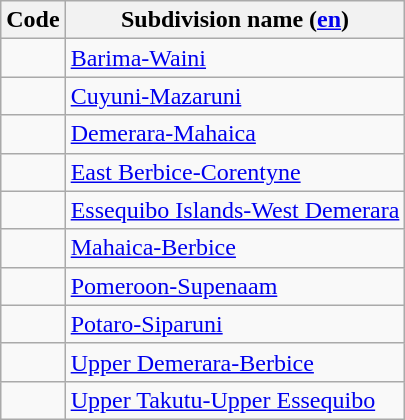<table class="wikitable sortable">
<tr>
<th>Code</th>
<th>Subdivision name (<a href='#'>en</a>)</th>
</tr>
<tr>
<td></td>
<td><a href='#'>Barima-Waini</a></td>
</tr>
<tr>
<td></td>
<td><a href='#'>Cuyuni-Mazaruni</a></td>
</tr>
<tr>
<td></td>
<td><a href='#'>Demerara-Mahaica</a></td>
</tr>
<tr>
<td></td>
<td><a href='#'>East Berbice-Corentyne</a></td>
</tr>
<tr>
<td></td>
<td><a href='#'>Essequibo Islands-West Demerara</a></td>
</tr>
<tr>
<td></td>
<td><a href='#'>Mahaica-Berbice</a></td>
</tr>
<tr>
<td></td>
<td><a href='#'>Pomeroon-Supenaam</a></td>
</tr>
<tr>
<td></td>
<td><a href='#'>Potaro-Siparuni</a></td>
</tr>
<tr>
<td></td>
<td><a href='#'>Upper Demerara-Berbice</a></td>
</tr>
<tr>
<td></td>
<td><a href='#'>Upper Takutu-Upper Essequibo</a></td>
</tr>
</table>
